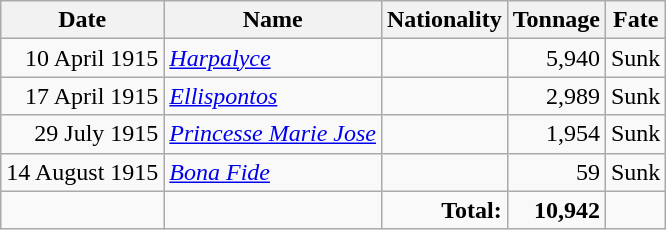<table class="wikitable sortable">
<tr>
<th>Date</th>
<th>Name</th>
<th>Nationality</th>
<th>Tonnage</th>
<th>Fate</th>
</tr>
<tr>
<td align="right">10 April 1915</td>
<td align="left"><a href='#'><em>Harpalyce</em></a></td>
<td align="left"></td>
<td align="right">5,940</td>
<td align="left">Sunk</td>
</tr>
<tr>
<td align="right">17 April 1915</td>
<td align="left"><a href='#'><em>Ellispontos</em></a></td>
<td align="left"></td>
<td align="right">2,989</td>
<td align="left">Sunk</td>
</tr>
<tr>
<td align="right">29 July 1915</td>
<td align="left"><a href='#'><em>Princesse Marie Jose</em></a></td>
<td align="left"></td>
<td align="right">1,954</td>
<td align="left">Sunk</td>
</tr>
<tr>
<td align="right">14 August 1915</td>
<td align="left"><a href='#'><em>Bona Fide</em></a></td>
<td align="left"></td>
<td align="right">59</td>
<td align="left">Sunk</td>
</tr>
<tr>
<td></td>
<td></td>
<td align="right"><strong>Total:</strong></td>
<td align="right"><strong>10,942</strong></td>
<td></td>
</tr>
</table>
